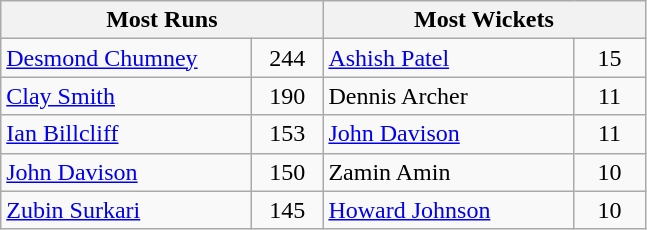<table class="wikitable">
<tr>
<th colspan="2" style="text-align:center;">Most Runs</th>
<th colspan="2" style="text-align:center;">Most Wickets</th>
</tr>
<tr>
<td width=160> <a href='#'>Desmond Chumney</a></td>
<td style="width:40px; text-align:center;">244</td>
<td width=160> <a href='#'>Ashish Patel</a></td>
<td style="width:40px; text-align:center;">15</td>
</tr>
<tr>
<td> <a href='#'>Clay Smith</a></td>
<td align=center>190</td>
<td> Dennis Archer</td>
<td align=center>11</td>
</tr>
<tr>
<td> <a href='#'>Ian Billcliff</a></td>
<td align=center>153</td>
<td> <a href='#'>John Davison</a></td>
<td align=center>11</td>
</tr>
<tr>
<td> <a href='#'>John Davison</a></td>
<td align=center>150</td>
<td> Zamin Amin</td>
<td align=center>10</td>
</tr>
<tr>
<td> <a href='#'>Zubin Surkari</a></td>
<td align=center>145</td>
<td> <a href='#'>Howard Johnson</a></td>
<td align=center>10</td>
</tr>
</table>
